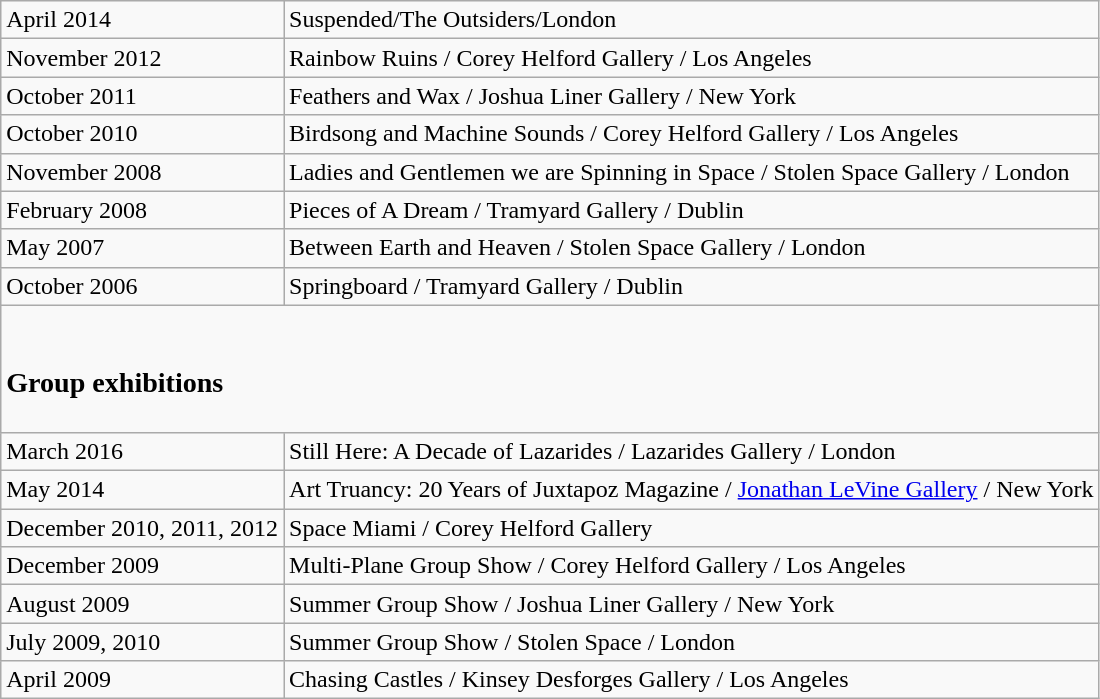<table class="wikitable">
<tr>
<td>April 2014</td>
<td>Suspended/The Outsiders/London</td>
</tr>
<tr>
<td>November 2012</td>
<td>Rainbow Ruins / Corey Helford Gallery / Los Angeles</td>
</tr>
<tr>
<td>October 2011</td>
<td>Feathers and Wax / Joshua Liner Gallery / New York</td>
</tr>
<tr>
<td>October 2010</td>
<td>Birdsong and Machine Sounds / Corey Helford Gallery / Los Angeles</td>
</tr>
<tr>
<td>November 2008</td>
<td>Ladies and Gentlemen we are Spinning in Space / Stolen Space Gallery / London</td>
</tr>
<tr>
<td>February 2008</td>
<td>Pieces of A Dream / Tramyard Gallery / Dublin</td>
</tr>
<tr>
<td>May 2007</td>
<td>Between Earth and Heaven / Stolen Space Gallery / London</td>
</tr>
<tr>
<td>October 2006</td>
<td>Springboard / Tramyard Gallery / Dublin</td>
</tr>
<tr>
<td colspan="2"><br><h3>Group exhibitions</h3></td>
</tr>
<tr>
<td>March 2016</td>
<td>Still Here: A Decade of Lazarides / Lazarides Gallery / London</td>
</tr>
<tr>
<td>May 2014</td>
<td>Art Truancy: 20 Years of Juxtapoz Magazine / <a href='#'>Jonathan LeVine Gallery</a> / New York</td>
</tr>
<tr>
<td>December 2010, 2011, 2012</td>
<td>Space Miami / Corey Helford Gallery</td>
</tr>
<tr>
<td>December 2009</td>
<td>Multi-Plane Group Show / Corey Helford Gallery / Los Angeles</td>
</tr>
<tr>
<td>August 2009</td>
<td>Summer Group Show / Joshua Liner Gallery / New York</td>
</tr>
<tr>
<td>July 2009, 2010</td>
<td>Summer Group Show / Stolen Space / London</td>
</tr>
<tr>
<td>April 2009</td>
<td>Chasing Castles / Kinsey Desforges Gallery / Los Angeles</td>
</tr>
</table>
